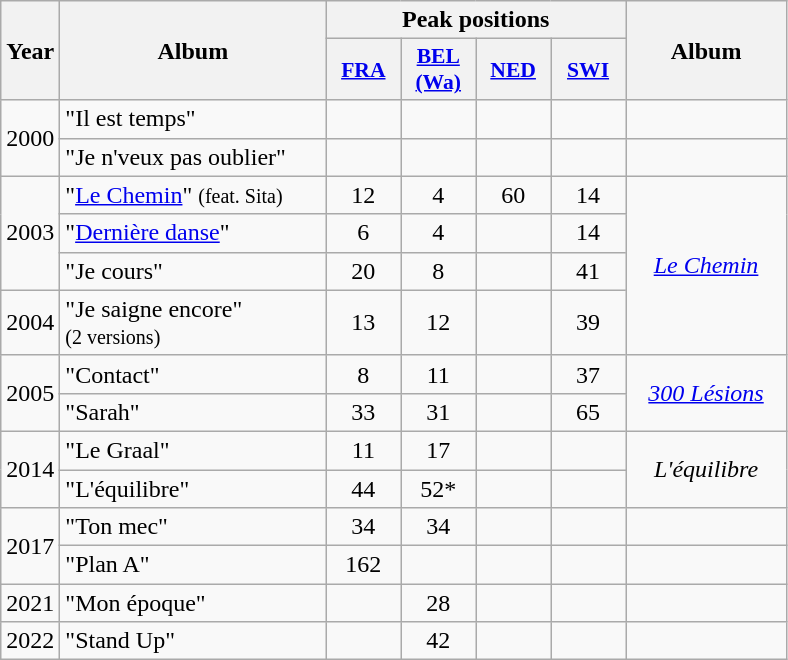<table class="wikitable">
<tr>
<th align="center" rowspan="2" width="10">Year</th>
<th align="center" rowspan="2" width="170">Album</th>
<th align="center" colspan="4" width="20">Peak positions</th>
<th align="center" rowspan="2" width="100">Album</th>
</tr>
<tr>
<th scope="col" style="width:3em;font-size:90%;"><a href='#'>FRA</a><br></th>
<th scope="col" style="width:3em;font-size:90%;"><a href='#'>BEL<br>(Wa)</a><br></th>
<th scope="col" style="width:3em;font-size:90%;"><a href='#'>NED</a><br></th>
<th scope="col" style="width:3em;font-size:90%;"><a href='#'>SWI</a><br></th>
</tr>
<tr>
<td style="text-align:center;" rowspan=2>2000</td>
<td>"Il est temps"</td>
<td style="text-align:center;"></td>
<td style="text-align:center;"></td>
<td style="text-align:center;"></td>
<td style="text-align:center;"></td>
<td style="text-align:center;"></td>
</tr>
<tr>
<td>"Je n'veux pas oublier"</td>
<td style="text-align:center;"></td>
<td style="text-align:center;"></td>
<td style="text-align:center;"></td>
<td style="text-align:center;"></td>
<td style="text-align:center;"></td>
</tr>
<tr>
<td style="text-align:center;" rowspan=3>2003</td>
<td>"<a href='#'>Le Chemin</a>" <small>(feat. Sita)</small></td>
<td style="text-align:center;">12</td>
<td style="text-align:center;">4</td>
<td style="text-align:center;">60</td>
<td style="text-align:center;">14</td>
<td style="text-align:center;" rowspan=4><em><a href='#'>Le Chemin</a></em></td>
</tr>
<tr>
<td>"<a href='#'>Dernière danse</a>"</td>
<td style="text-align:center;">6</td>
<td style="text-align:center;">4</td>
<td style="text-align:center;"></td>
<td style="text-align:center;">14</td>
</tr>
<tr>
<td>"Je cours"</td>
<td style="text-align:center;">20</td>
<td style="text-align:center;">8</td>
<td style="text-align:center;"></td>
<td style="text-align:center;">41</td>
</tr>
<tr>
<td style="text-align:center;" rowspan=1>2004</td>
<td>"Je saigne encore" <br><small>(2 versions)</small></td>
<td style="text-align:center;">13</td>
<td style="text-align:center;">12</td>
<td style="text-align:center;"></td>
<td style="text-align:center;">39</td>
</tr>
<tr>
<td style="text-align:center;" rowspan=2>2005</td>
<td>"Contact"</td>
<td style="text-align:center;">8</td>
<td style="text-align:center;">11</td>
<td style="text-align:center;"></td>
<td style="text-align:center;">37</td>
<td style="text-align:center;" rowspan=2><em><a href='#'>300 Lésions</a></em></td>
</tr>
<tr>
<td>"Sarah"</td>
<td style="text-align:center;">33</td>
<td style="text-align:center;">31</td>
<td style="text-align:center;"></td>
<td style="text-align:center;">65</td>
</tr>
<tr>
<td style="text-align:center;" rowspan=2>2014</td>
<td>"Le Graal"</td>
<td style="text-align:center;">11</td>
<td style="text-align:center;">17</td>
<td style="text-align:center;"></td>
<td style="text-align:center;"></td>
<td style="text-align:center;" rowspan=2><em>L'équilibre</em></td>
</tr>
<tr>
<td>"L'équilibre"</td>
<td style="text-align:center;">44</td>
<td style="text-align:center;">52*</td>
<td style="text-align:center;"></td>
<td style="text-align:center;"></td>
</tr>
<tr>
<td style="text-align:center;" rowspan="2">2017</td>
<td>"Ton mec"</td>
<td style="text-align:center;">34<br></td>
<td style="text-align:center;">34</td>
<td style="text-align:center;"></td>
<td style="text-align:center;"></td>
<td style="text-align:center;"></td>
</tr>
<tr>
<td>"Plan A"</td>
<td style="text-align:center;">162<br></td>
<td style="text-align:center;"></td>
<td style="text-align:center;"></td>
<td style="text-align:center;"></td>
<td style="text-align:center;"></td>
</tr>
<tr>
<td style="text-align:center;">2021</td>
<td>"Mon époque"</td>
<td style="text-align:center;"></td>
<td style="text-align:center;">28</td>
<td style="text-align:center;"></td>
<td style="text-align:center;"></td>
<td style="text-align:center;"></td>
</tr>
<tr>
<td style="text-align:center;">2022</td>
<td>"Stand Up"</td>
<td style="text-align:center;"></td>
<td style="text-align:center;">42</td>
<td style="text-align:center;"></td>
<td style="text-align:center;"></td>
<td style="text-align:center;"></td>
</tr>
</table>
